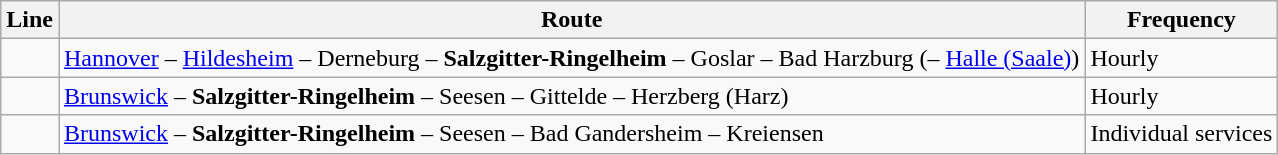<table class="wikitable">
<tr>
<th>Line</th>
<th>Route</th>
<th>Frequency</th>
</tr>
<tr>
<td></td>
<td><a href='#'>Hannover</a> – <a href='#'>Hildesheim</a> – Derneburg – <strong>Salzgitter-Ringelheim</strong> – Goslar – Bad Harzburg (– <a href='#'>Halle (Saale)</a>)</td>
<td>Hourly</td>
</tr>
<tr>
<td></td>
<td><a href='#'>Brunswick</a> – <strong>Salzgitter-Ringelheim</strong> – Seesen – Gittelde – Herzberg (Harz)</td>
<td>Hourly</td>
</tr>
<tr>
<td></td>
<td><a href='#'>Brunswick</a> – <strong>Salzgitter-Ringelheim</strong> – Seesen – Bad Gandersheim – Kreiensen</td>
<td>Individual services</td>
</tr>
</table>
